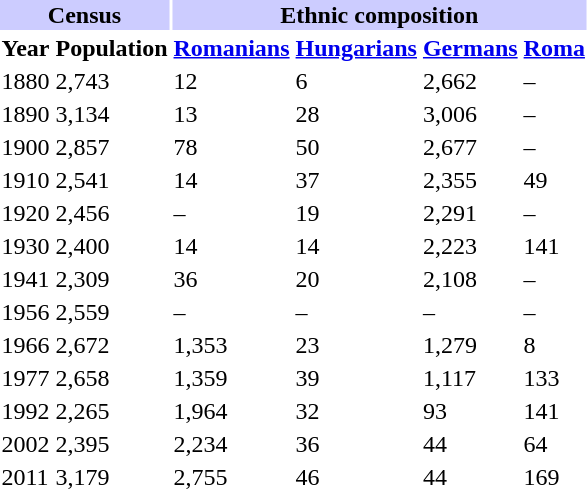<table class="toccolours">
<tr>
<th align="center" colspan="2" style="background:#ccccff;">Census</th>
<th align="center" colspan="4" style="background:#ccccff;">Ethnic composition</th>
</tr>
<tr>
<th>Year</th>
<th>Population</th>
<th><a href='#'>Romanians</a></th>
<th><a href='#'>Hungarians</a></th>
<th><a href='#'>Germans</a></th>
<th><a href='#'>Roma</a></th>
</tr>
<tr>
<td>1880</td>
<td>2,743</td>
<td>12</td>
<td>6</td>
<td>2,662</td>
<td>–</td>
</tr>
<tr>
<td>1890</td>
<td>3,134</td>
<td>13</td>
<td>28</td>
<td>3,006</td>
<td>–</td>
</tr>
<tr>
<td>1900</td>
<td>2,857</td>
<td>78</td>
<td>50</td>
<td>2,677</td>
<td>–</td>
</tr>
<tr>
<td>1910</td>
<td>2,541</td>
<td>14</td>
<td>37</td>
<td>2,355</td>
<td>49</td>
</tr>
<tr>
<td>1920</td>
<td>2,456</td>
<td>–</td>
<td>19</td>
<td>2,291</td>
<td>–</td>
</tr>
<tr>
<td>1930</td>
<td>2,400</td>
<td>14</td>
<td>14</td>
<td>2,223</td>
<td>141</td>
</tr>
<tr>
<td>1941</td>
<td>2,309</td>
<td>36</td>
<td>20</td>
<td>2,108</td>
<td>–</td>
</tr>
<tr>
<td>1956</td>
<td>2,559</td>
<td>–</td>
<td>–</td>
<td>–</td>
<td>–</td>
</tr>
<tr>
<td>1966</td>
<td>2,672</td>
<td>1,353</td>
<td>23</td>
<td>1,279</td>
<td>8</td>
</tr>
<tr>
<td>1977</td>
<td>2,658</td>
<td>1,359</td>
<td>39</td>
<td>1,117</td>
<td>133</td>
</tr>
<tr>
<td>1992</td>
<td>2,265</td>
<td>1,964</td>
<td>32</td>
<td>93</td>
<td>141</td>
</tr>
<tr>
<td>2002</td>
<td>2,395</td>
<td>2,234</td>
<td>36</td>
<td>44</td>
<td>64</td>
</tr>
<tr>
<td>2011</td>
<td>3,179</td>
<td>2,755</td>
<td>46</td>
<td>44</td>
<td>169</td>
</tr>
</table>
